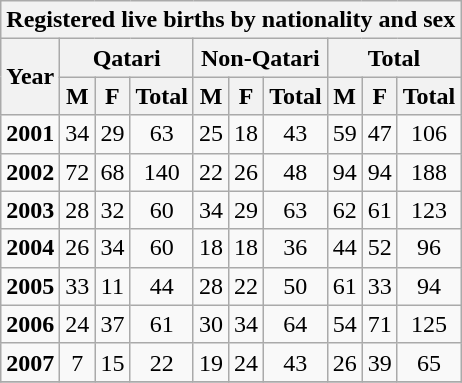<table class="wikitable" style="text-align: center;">
<tr>
<th colspan="10">Registered live births by nationality and sex</th>
</tr>
<tr>
<th rowspan="2">Year</th>
<th colspan="3">Qatari</th>
<th colspan="3">Non-Qatari</th>
<th colspan="3">Total</th>
</tr>
<tr>
<th>M</th>
<th>F</th>
<th>Total</th>
<th>M</th>
<th>F</th>
<th>Total</th>
<th>M</th>
<th>F</th>
<th>Total</th>
</tr>
<tr>
<td><strong>2001</strong></td>
<td>34</td>
<td>29</td>
<td>63</td>
<td>25</td>
<td>18</td>
<td>43</td>
<td>59</td>
<td>47</td>
<td>106</td>
</tr>
<tr>
<td><strong>2002</strong></td>
<td>72</td>
<td>68</td>
<td>140</td>
<td>22</td>
<td>26</td>
<td>48</td>
<td>94</td>
<td>94</td>
<td>188</td>
</tr>
<tr>
<td><strong>2003</strong></td>
<td>28</td>
<td>32</td>
<td>60</td>
<td>34</td>
<td>29</td>
<td>63</td>
<td>62</td>
<td>61</td>
<td>123</td>
</tr>
<tr>
<td><strong>2004</strong></td>
<td>26</td>
<td>34</td>
<td>60</td>
<td>18</td>
<td>18</td>
<td>36</td>
<td>44</td>
<td>52</td>
<td>96</td>
</tr>
<tr>
<td><strong>2005</strong></td>
<td>33</td>
<td>11</td>
<td>44</td>
<td>28</td>
<td>22</td>
<td>50</td>
<td>61</td>
<td>33</td>
<td>94</td>
</tr>
<tr>
<td><strong>2006</strong></td>
<td>24</td>
<td>37</td>
<td>61</td>
<td>30</td>
<td>34</td>
<td>64</td>
<td>54</td>
<td>71</td>
<td>125</td>
</tr>
<tr>
<td><strong>2007</strong></td>
<td>7</td>
<td>15</td>
<td>22</td>
<td>19</td>
<td>24</td>
<td>43</td>
<td>26</td>
<td>39</td>
<td>65</td>
</tr>
<tr>
</tr>
</table>
